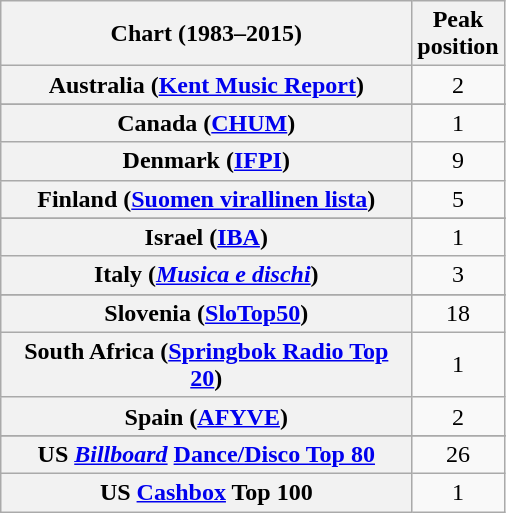<table class="wikitable plainrowheaders sortable">
<tr>
<th style="width: 200pt;">Chart (1983–2015)</th>
<th style="width: 40pt;">Peak<br>position</th>
</tr>
<tr>
<th scope="row">Australia (<a href='#'>Kent Music Report</a>)</th>
<td style="text-align:center;">2</td>
</tr>
<tr>
</tr>
<tr>
</tr>
<tr>
</tr>
<tr>
<th scope="row">Canada (<a href='#'>CHUM</a>)</th>
<td style="text-align:center;">1</td>
</tr>
<tr>
<th scope="row">Denmark (<a href='#'>IFPI</a>)</th>
<td align="center">9</td>
</tr>
<tr>
<th scope="row">Finland (<a href='#'>Suomen virallinen lista</a>)</th>
<td style="text-align:center;">5</td>
</tr>
<tr>
</tr>
<tr>
</tr>
<tr>
<th scope="row">Israel (<a href='#'>IBA</a>)</th>
<td align="center">1</td>
</tr>
<tr>
<th scope="row">Italy (<em><a href='#'>Musica e dischi</a></em>)</th>
<td align="center">3</td>
</tr>
<tr>
</tr>
<tr>
</tr>
<tr>
</tr>
<tr>
</tr>
<tr>
</tr>
<tr>
<th scope="row">Slovenia (<a href='#'>SloTop50</a>)</th>
<td align=center>18</td>
</tr>
<tr>
<th scope="row">South Africa (<a href='#'>Springbok Radio Top 20</a>)</th>
<td style="text-align:center;">1</td>
</tr>
<tr>
<th scope="row">Spain (<a href='#'>AFYVE</a>)</th>
<td style="text-align:center;">2</td>
</tr>
<tr>
</tr>
<tr>
</tr>
<tr>
</tr>
<tr>
</tr>
<tr>
</tr>
<tr>
</tr>
<tr>
<th scope="row">US <em><a href='#'>Billboard</a></em> <a href='#'>Dance/Disco Top 80</a></th>
<td style="text-align:center;">26</td>
</tr>
<tr>
<th scope="row">US <a href='#'>Cashbox</a> Top 100</th>
<td style="text-align:center;">1</td>
</tr>
</table>
